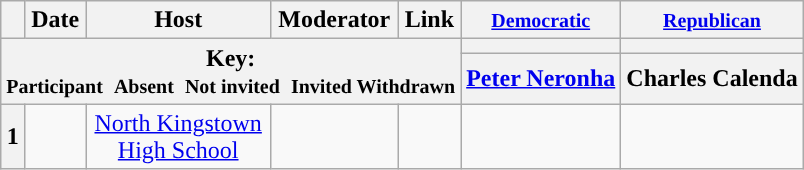<table class="wikitable" style="text-align:center;">
<tr>
<th scope="col"></th>
<th scope="col">Date</th>
<th scope="col">Host</th>
<th scope="col">Moderator</th>
<th scope="col">Link</th>
<th scope="col"><small><a href='#'>Democratic</a></small></th>
<th scope="col"><small><a href='#'>Republican</a></small></th>
</tr>
<tr>
<th colspan="5" rowspan="2">Key:<br> <small>Participant </small>  <small>Absent </small>  <small>Not invited </small>  <small>Invited  Withdrawn</small></th>
<th scope="col" style="background:"></th>
<th scope="col" style="background:"></th>
</tr>
<tr>
<th scope="col"><a href='#'>Peter Neronha</a></th>
<th scope="col">Charles Calenda</th>
</tr>
<tr>
<th>1</th>
<td style="white-space:nowrap;"></td>
<td style="white-space:nowrap;"><a href='#'>North Kingstown</a><br><a href='#'>High School</a></td>
<td style="white-space:nowrap;"></td>
<td style="white-space:nowrap;"></td>
<td></td>
<td></td>
</tr>
</table>
